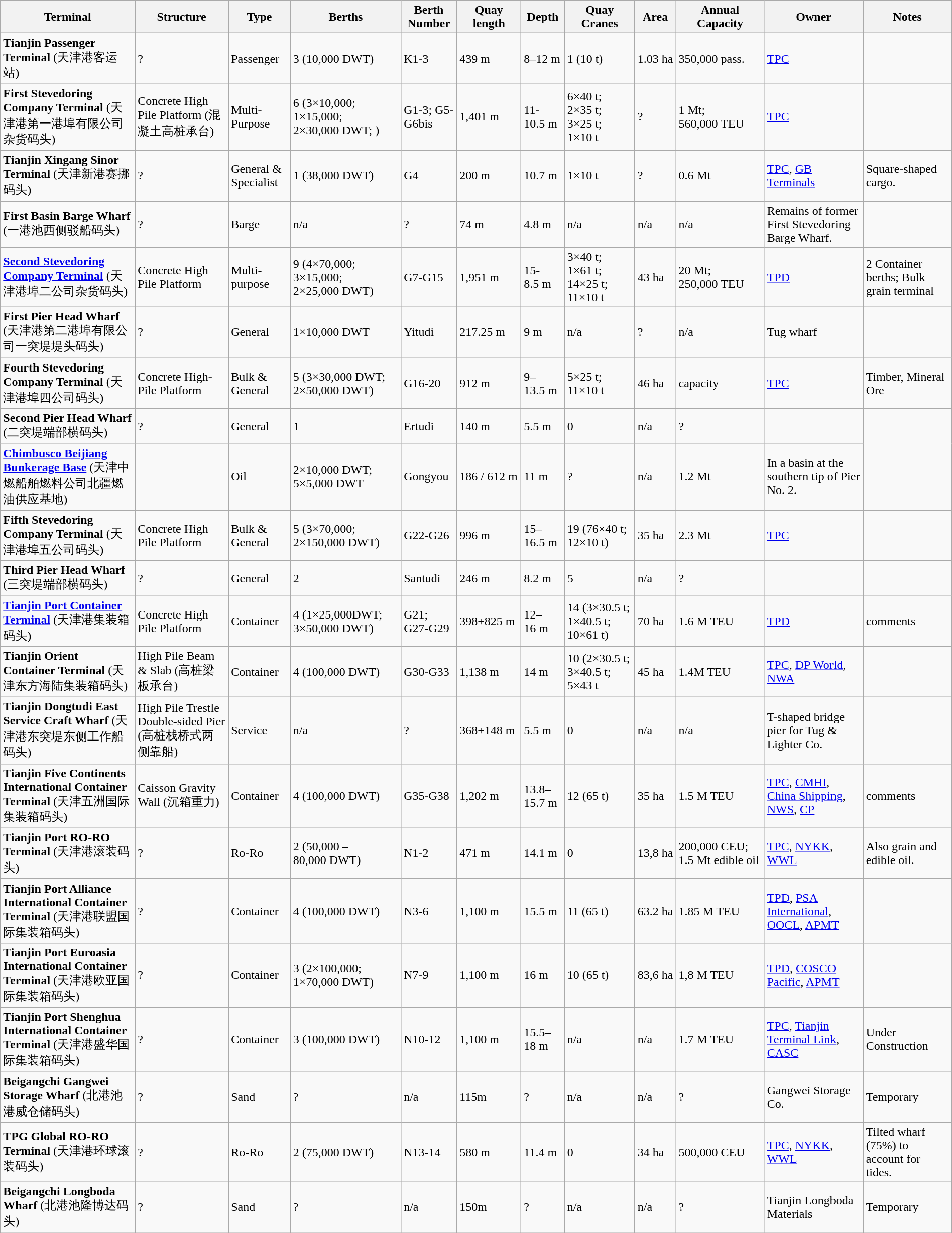<table class="wikitable collapsible collapsed" style="margin: 1em auto 1em auto;">
<tr>
<th>Terminal</th>
<th>Structure</th>
<th>Type</th>
<th>Berths</th>
<th>Berth Number</th>
<th>Quay length</th>
<th>Depth</th>
<th>Quay Cranes</th>
<th>Area</th>
<th>Annual Capacity</th>
<th>Owner</th>
<th>Notes</th>
</tr>
<tr>
<td><strong>Tianjin Passenger Terminal</strong> (天津港客运站)</td>
<td>?</td>
<td>Passenger</td>
<td>3 (10,000 DWT)</td>
<td>K1-3</td>
<td>439 m</td>
<td>8–12 m</td>
<td>1 (10 t)</td>
<td>1.03 ha</td>
<td>350,000 pass.</td>
<td><a href='#'>TPC</a></td>
<td></td>
</tr>
<tr>
<td><strong>First Stevedoring Company Terminal</strong> (天津港第一港埠有限公司杂货码头)</td>
<td>Concrete High Pile Platform (混凝土高桩承台)</td>
<td>Multi-Purpose</td>
<td>6 (3×10,000; 1×15,000; 2×30,000 DWT; )</td>
<td>G1-3; G5-G6bis</td>
<td>1,401 m</td>
<td>11-10.5 m</td>
<td>6×40 t; 2×35 t; 3×25 t; 1×10 t</td>
<td>?</td>
<td>1 Mt; 560,000 TEU</td>
<td><a href='#'>TPC</a></td>
<td></td>
</tr>
<tr>
<td><strong>Tianjin Xingang Sinor Terminal</strong> (天津新港赛挪码头)</td>
<td>?</td>
<td>General & Specialist</td>
<td>1 (38,000 DWT)</td>
<td>G4</td>
<td>200 m</td>
<td>10.7 m</td>
<td>1×10 t</td>
<td>?</td>
<td>0.6 Mt</td>
<td><a href='#'>TPC</a>, <a href='#'>GB Terminals</a></td>
<td>Square-shaped cargo.</td>
</tr>
<tr>
<td><strong>First Basin Barge Wharf</strong> (一港池西侧驳船码头) </td>
<td>?</td>
<td>Barge</td>
<td>n/a</td>
<td>?</td>
<td>74 m</td>
<td>4.8 m</td>
<td>n/a</td>
<td>n/a</td>
<td>n/a</td>
<td>Remains of former First Stevedoring Barge Wharf.</td>
</tr>
<tr>
<td><strong><a href='#'>Second Stevedoring Company Terminal</a></strong> (天津港埠二公司杂货码头)</td>
<td>Concrete High Pile Platform</td>
<td>Multi-purpose</td>
<td>9 (4×70,000; 3×15,000; 2×25,000 DWT)</td>
<td>G7-G15</td>
<td>1,951 m</td>
<td>15-8.5 m</td>
<td>3×40 t; 1×61 t; 14×25 t; 11×10 t</td>
<td>43 ha</td>
<td>20 Mt; 250,000 TEU</td>
<td><a href='#'>TPD</a></td>
<td>2 Container berths; Bulk grain terminal</td>
</tr>
<tr>
<td><strong>First Pier Head Wharf</strong> (天津港第二港埠有限公司一突堤堤头码头)</td>
<td>?</td>
<td>General</td>
<td>1×10,000 DWT</td>
<td>Yitudi</td>
<td>217.25 m</td>
<td>9 m</td>
<td>n/a</td>
<td>?</td>
<td>n/a</td>
<td>Tug wharf</td>
</tr>
<tr>
<td><strong>Fourth Stevedoring Company Terminal</strong> (天津港埠四公司码头)</td>
<td>Concrete High-Pile Platform</td>
<td>Bulk & General</td>
<td>5 (3×30,000 DWT; 2×50,000 DWT)</td>
<td>G16-20</td>
<td>912 m</td>
<td>9–13.5 m</td>
<td>5×25 t; 11×10 t</td>
<td>46 ha</td>
<td>capacity</td>
<td><a href='#'>TPC</a></td>
<td>Timber, Mineral Ore</td>
</tr>
<tr>
<td><strong>Second Pier Head Wharf</strong> (二突堤端部横码头)</td>
<td>?</td>
<td>General</td>
<td>1</td>
<td>Ertudi</td>
<td>140 m</td>
<td>5.5 m</td>
<td>0</td>
<td>n/a</td>
<td>?</td>
<td></td>
</tr>
<tr>
<td><strong><a href='#'>Chimbusco Beijiang Bunkerage Base</a></strong> (天津中燃船舶燃料公司北疆燃油供应基地)</td>
<td></td>
<td>Oil</td>
<td>2×10,000 DWT; 5×5,000 DWT</td>
<td>Gongyou</td>
<td>186 / 612 m</td>
<td>11 m</td>
<td>?</td>
<td>n/a</td>
<td>1.2 Mt</td>
<td>In a basin at the southern tip of Pier No. 2.</td>
</tr>
<tr>
<td><strong>Fifth Stevedoring Company Terminal</strong> (天津港埠五公司码头)</td>
<td>Concrete High Pile Platform</td>
<td>Bulk & General</td>
<td>5 (3×70,000; 2×150,000 DWT)</td>
<td>G22-G26</td>
<td>996 m</td>
<td>15–16.5 m</td>
<td>19 (76×40 t; 12×10 t)</td>
<td>35 ha</td>
<td>2.3 Mt</td>
<td><a href='#'>TPC</a></td>
<td></td>
</tr>
<tr>
<td><strong>Third Pier Head Wharf</strong> (三突堤端部横码头) </td>
<td>?</td>
<td>General</td>
<td>2</td>
<td>Santudi</td>
<td>246 m</td>
<td>8.2 m</td>
<td>5</td>
<td>n/a</td>
<td>?</td>
<td></td>
</tr>
<tr>
<td><strong><a href='#'>Tianjin Port Container Terminal</a></strong> (天津港集装箱码头)</td>
<td>Concrete High Pile Platform</td>
<td>Container</td>
<td>4 (1×25,000DWT; 3×50,000 DWT)</td>
<td>G21; G27-G29</td>
<td>398+825 m</td>
<td>12–16 m</td>
<td>14 (3×30.5 t; 1×40.5 t; 10×61 t)</td>
<td>70 ha</td>
<td>1.6 M TEU</td>
<td><a href='#'>TPD</a></td>
<td>comments</td>
</tr>
<tr>
<td><strong>Tianjin Orient Container Terminal</strong> (天津东方海陆集装箱码头)</td>
<td>High Pile Beam & Slab (高桩梁板承台)</td>
<td>Container</td>
<td>4 (100,000 DWT)</td>
<td>G30-G33</td>
<td>1,138 m</td>
<td>14 m</td>
<td>10 (2×30.5 t; 3×40.5 t; 5×43 t</td>
<td>45 ha</td>
<td>1.4M TEU</td>
<td><a href='#'>TPC</a>, <a href='#'>DP World</a>, <a href='#'>NWA</a></td>
<td></td>
</tr>
<tr>
<td><strong>Tianjin Dongtudi East Service Craft Wharf</strong> (天津港东突堤东侧工作船码头)</td>
<td>High Pile Trestle Double-sided Pier (高桩栈桥式两侧靠船)</td>
<td>Service</td>
<td>n/a</td>
<td>?</td>
<td>368+148 m</td>
<td>5.5 m</td>
<td>0</td>
<td>n/a</td>
<td>n/a</td>
<td>T-shaped bridge pier for Tug & Lighter Co.</td>
</tr>
<tr>
<td><strong>Tianjin Five Continents International Container Terminal</strong> (天津五洲国际集装箱码头)</td>
<td>Caisson Gravity Wall (沉箱重力)</td>
<td>Container</td>
<td>4 (100,000 DWT)</td>
<td>G35-G38</td>
<td>1,202 m</td>
<td>13.8–15.7 m</td>
<td>12 (65 t)</td>
<td>35 ha</td>
<td>1.5 M TEU</td>
<td><a href='#'>TPC</a>, <a href='#'>CMHI</a>, <a href='#'>China Shipping</a>, <a href='#'>NWS</a>, <a href='#'>CP</a></td>
<td>comments</td>
</tr>
<tr>
<td><strong>Tianjin Port RO-RO Terminal</strong> (天津港滚装码头)</td>
<td>?</td>
<td>Ro-Ro</td>
<td>2 (50,000 – 80,000 DWT)</td>
<td>N1-2</td>
<td>471 m</td>
<td>14.1 m</td>
<td>0</td>
<td>13,8 ha</td>
<td>200,000 CEU; 1.5 Mt edible oil</td>
<td><a href='#'>TPC</a>, <a href='#'>NYKK</a>, <a href='#'>WWL</a></td>
<td>Also grain and edible oil.</td>
</tr>
<tr>
<td><strong>Tianjin Port Alliance International Container Terminal</strong> (天津港联盟国际集装箱码头)</td>
<td>?</td>
<td>Container</td>
<td>4 (100,000 DWT)</td>
<td>N3-6</td>
<td>1,100 m</td>
<td>15.5 m</td>
<td>11 (65 t)</td>
<td>63.2 ha</td>
<td>1.85 M TEU</td>
<td><a href='#'>TPD</a>, <a href='#'>PSA International</a>, <a href='#'>OOCL</a>, <a href='#'>APMT</a></td>
<td></td>
</tr>
<tr>
<td><strong>Tianjin Port Euroasia International Container Terminal</strong> (天津港欧亚国际集装箱码头)</td>
<td>?</td>
<td>Container</td>
<td>3 (2×100,000; 1×70,000 DWT)</td>
<td>N7-9</td>
<td>1,100 m</td>
<td>16 m</td>
<td>10 (65 t)</td>
<td>83,6 ha</td>
<td>1,8 M TEU</td>
<td><a href='#'>TPD</a>, <a href='#'>COSCO Pacific</a>, <a href='#'>APMT</a></td>
<td></td>
</tr>
<tr>
<td><strong>Tianjin Port Shenghua International Container Terminal</strong> (天津港盛华国际集装箱码头)</td>
<td>?</td>
<td>Container</td>
<td>3 (100,000 DWT)</td>
<td>N10-12</td>
<td>1,100 m</td>
<td>15.5–18 m</td>
<td>n/a</td>
<td>n/a</td>
<td>1.7 M TEU</td>
<td><a href='#'>TPC</a>, <a href='#'>Tianjin Terminal Link</a>, <a href='#'>CASC</a></td>
<td>Under Construction</td>
</tr>
<tr>
<td><strong>Beigangchi Gangwei Storage Wharf</strong> (北港池港威仓储码头)</td>
<td>?</td>
<td>Sand</td>
<td>?</td>
<td>n/a</td>
<td>115m</td>
<td>?</td>
<td>n/a</td>
<td>n/a</td>
<td>?</td>
<td>Gangwei Storage Co.</td>
<td>Temporary</td>
</tr>
<tr>
<td><strong>TPG Global RO-RO Terminal</strong> (天津港环球滚装码头)</td>
<td>?</td>
<td>Ro-Ro</td>
<td>2 (75,000 DWT)</td>
<td>N13-14</td>
<td>580 m</td>
<td>11.4 m</td>
<td>0</td>
<td>34 ha</td>
<td>500,000 CEU</td>
<td><a href='#'>TPC</a>, <a href='#'>NYKK</a>, <a href='#'>WWL</a></td>
<td>Tilted wharf (75%) to account for tides.</td>
</tr>
<tr>
<td><strong>Beigangchi Longboda Wharf</strong> (北港池隆博达码头)</td>
<td>?</td>
<td>Sand</td>
<td>?</td>
<td>n/a</td>
<td>150m</td>
<td>?</td>
<td>n/a</td>
<td>n/a</td>
<td>?</td>
<td>Tianjin Longboda Materials</td>
<td>Temporary</td>
</tr>
</table>
